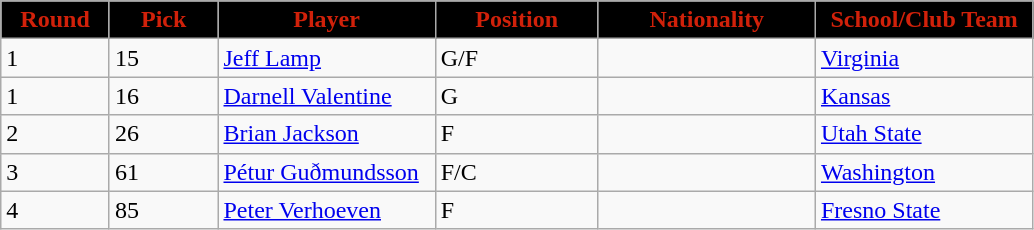<table class="wikitable sortable sortable">
<tr>
<th style="background:#000000; color:#D1210A"  width="10%">Round</th>
<th style="background:#000000; color:#D1210A"  width="10%">Pick</th>
<th style="background:#000000; color:#D1210A"  width="20%">Player</th>
<th style="background:#000000; color:#D1210A"  width="15%">Position</th>
<th style="background:#000000; color:#D1210A"  width="20%">Nationality</th>
<th style="background:#000000; color:#D1210A"  width="20%">School/Club Team</th>
</tr>
<tr>
<td>1</td>
<td>15</td>
<td><a href='#'>Jeff Lamp</a></td>
<td>G/F</td>
<td></td>
<td><a href='#'>Virginia</a></td>
</tr>
<tr>
<td>1</td>
<td>16</td>
<td><a href='#'>Darnell Valentine</a></td>
<td>G</td>
<td></td>
<td><a href='#'>Kansas</a></td>
</tr>
<tr>
<td>2</td>
<td>26</td>
<td><a href='#'>Brian Jackson</a></td>
<td>F</td>
<td></td>
<td><a href='#'>Utah State</a></td>
</tr>
<tr>
<td>3</td>
<td>61</td>
<td><a href='#'>Pétur Guðmundsson</a></td>
<td>F/C</td>
<td></td>
<td><a href='#'>Washington</a></td>
</tr>
<tr>
<td>4</td>
<td>85</td>
<td><a href='#'>Peter Verhoeven</a></td>
<td>F</td>
<td></td>
<td><a href='#'>Fresno State</a></td>
</tr>
</table>
